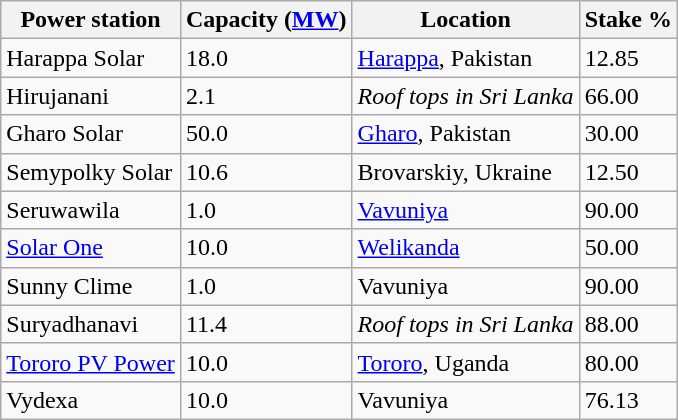<table class="wikitable sortable">
<tr>
<th>Power station</th>
<th>Capacity (<a href='#'>MW</a>)</th>
<th>Location</th>
<th>Stake %</th>
</tr>
<tr>
<td>Harappa Solar</td>
<td>18.0</td>
<td><a href='#'>Harappa</a>, Pakistan</td>
<td>12.85</td>
</tr>
<tr>
<td>Hirujanani</td>
<td>2.1</td>
<td><em>Roof tops in Sri Lanka</em></td>
<td>66.00</td>
</tr>
<tr>
<td>Gharo Solar</td>
<td>50.0</td>
<td><a href='#'>Gharo</a>, Pakistan</td>
<td>30.00</td>
</tr>
<tr>
<td>Semypolky Solar</td>
<td>10.6</td>
<td>Brovarskiy, Ukraine</td>
<td>12.50</td>
</tr>
<tr>
<td>Seruwawila</td>
<td>1.0</td>
<td><a href='#'>Vavuniya</a></td>
<td>90.00</td>
</tr>
<tr>
<td><a href='#'>Solar One</a></td>
<td>10.0</td>
<td><a href='#'>Welikanda</a></td>
<td>50.00</td>
</tr>
<tr>
<td>Sunny Clime</td>
<td>1.0</td>
<td>Vavuniya</td>
<td>90.00</td>
</tr>
<tr>
<td>Suryadhanavi</td>
<td>11.4</td>
<td><em>Roof tops in Sri Lanka</em></td>
<td>88.00</td>
</tr>
<tr>
<td><a href='#'>Tororo PV Power</a></td>
<td>10.0</td>
<td><a href='#'>Tororo</a>, Uganda</td>
<td>80.00</td>
</tr>
<tr>
<td>Vydexa</td>
<td>10.0</td>
<td>Vavuniya</td>
<td>76.13</td>
</tr>
</table>
